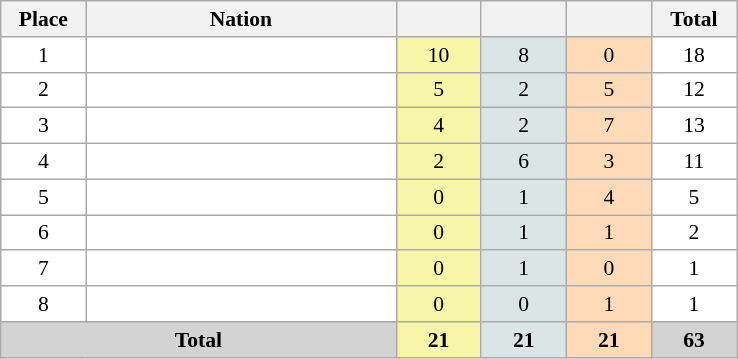<table class=wikitable style="border:1px solid #AAAAAA;font-size:90%">
<tr bgcolor="#EFEFEF">
<th width=50>Place</th>
<th width=200>Nation</th>
<th width=50></th>
<th width=50></th>
<th width=50></th>
<th width=50>Total</th>
</tr>
<tr align="center" valign="top" bgcolor="#FFFFFF">
<td>1</td>
<td align="left"></td>
<td style="background:#F7F6A8;">10</td>
<td style="background:#DCE5E5;">8</td>
<td style="background:#FFDAB9;">0</td>
<td>18</td>
</tr>
<tr align="center" valign="top" bgcolor="#FFFFFF">
<td>2</td>
<td align="left"></td>
<td style="background:#F7F6A8;">5</td>
<td style="background:#DCE5E5;">2</td>
<td style="background:#FFDAB9;">5</td>
<td>12</td>
</tr>
<tr align="center" valign="top" bgcolor="#FFFFFF">
<td>3</td>
<td align="left"></td>
<td style="background:#F7F6A8;">4</td>
<td style="background:#DCE5E5;">2</td>
<td style="background:#FFDAB9;">7</td>
<td>13</td>
</tr>
<tr align="center" valign="top" bgcolor="#FFFFFF">
<td>4</td>
<td align="left"></td>
<td style="background:#F7F6A8;">2</td>
<td style="background:#DCE5E5;">6</td>
<td style="background:#FFDAB9;">3</td>
<td>11</td>
</tr>
<tr align="center" valign="top" bgcolor="#FFFFFF">
<td>5</td>
<td align="left"></td>
<td style="background:#F7F6A8;">0</td>
<td style="background:#DCE5E5;">1</td>
<td style="background:#FFDAB9;">4</td>
<td>5</td>
</tr>
<tr align="center" valign="top" bgcolor="#FFFFFF">
<td>6</td>
<td align="left"></td>
<td style="background:#F7F6A8;">0</td>
<td style="background:#DCE5E5;">1</td>
<td style="background:#FFDAB9;">1</td>
<td>2</td>
</tr>
<tr align="center" valign="top" bgcolor="#FFFFFF">
<td>7</td>
<td align="left"></td>
<td style="background:#F7F6A8;">0</td>
<td style="background:#DCE5E5;">1</td>
<td style="background:#FFDAB9;">0</td>
<td>1</td>
</tr>
<tr align="center" valign="top" bgcolor="#FFFFFF">
<td>8</td>
<td align="left"></td>
<td style="background:#F7F6A8;">0</td>
<td style="background:#DCE5E5;">0</td>
<td style="background:#FFDAB9;">1</td>
<td>1</td>
</tr>
<tr align="center">
<td colspan="2" bgcolor=D3D3D3><strong>Total</strong></td>
<td style="background:#F7F6A8;"><strong>21</strong></td>
<td style="background:#DCE5E5;"><strong>21</strong></td>
<td style="background:#FFDAB9;"><strong>21</strong></td>
<td bgcolor=D3D3D3><strong>63</strong></td>
</tr>
</table>
